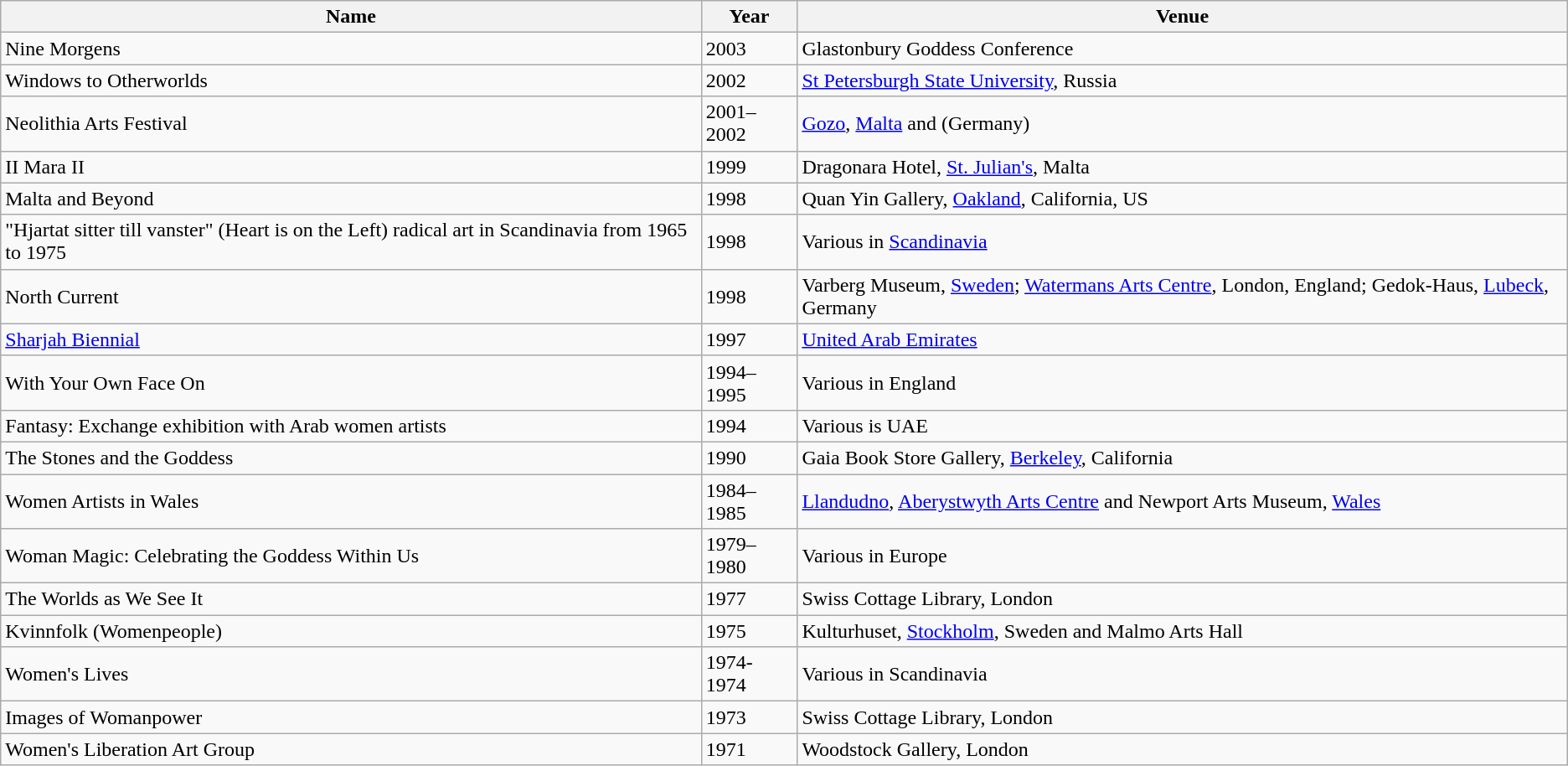<table class="wikitable sortable">
<tr>
<th>Name</th>
<th>Year</th>
<th>Venue</th>
</tr>
<tr>
<td>Nine Morgens</td>
<td>2003</td>
<td>Glastonbury Goddess Conference</td>
</tr>
<tr>
<td>Windows to Otherworlds</td>
<td>2002</td>
<td><a href='#'>St Petersburgh State University</a>, Russia</td>
</tr>
<tr>
<td>Neolithia Arts Festival</td>
<td>2001–2002</td>
<td><a href='#'>Gozo</a>, <a href='#'>Malta</a> and (Germany)</td>
</tr>
<tr>
<td>II Mara II</td>
<td>1999</td>
<td>Dragonara Hotel, <a href='#'>St. Julian's</a>, Malta</td>
</tr>
<tr>
<td>Malta and Beyond</td>
<td>1998</td>
<td>Quan Yin Gallery, <a href='#'>Oakland</a>, California, US</td>
</tr>
<tr>
<td>"Hjartat sitter till vanster" (Heart is on the Left) radical art in Scandinavia from 1965 to 1975</td>
<td>1998</td>
<td>Various in <a href='#'>Scandinavia</a></td>
</tr>
<tr>
<td>North Current</td>
<td>1998</td>
<td>Varberg Museum, <a href='#'>Sweden</a>; <a href='#'>Watermans Arts Centre</a>, London, England; Gedok-Haus, <a href='#'>Lubeck</a>, Germany</td>
</tr>
<tr>
<td><a href='#'>Sharjah Biennial</a></td>
<td>1997</td>
<td><a href='#'>United Arab Emirates</a></td>
</tr>
<tr>
<td>With Your Own Face On</td>
<td>1994–1995</td>
<td>Various in England</td>
</tr>
<tr>
<td>Fantasy: Exchange exhibition with Arab women artists</td>
<td>1994</td>
<td>Various is UAE</td>
</tr>
<tr>
<td>The Stones and the Goddess</td>
<td>1990</td>
<td>Gaia Book Store Gallery, <a href='#'>Berkeley</a>, California</td>
</tr>
<tr>
<td>Women Artists in Wales</td>
<td>1984–1985</td>
<td><a href='#'>Llandudno</a>, <a href='#'>Aberystwyth Arts Centre</a> and Newport Arts Museum, <a href='#'>Wales</a></td>
</tr>
<tr>
<td>Woman Magic: Celebrating the Goddess Within Us</td>
<td>1979–1980</td>
<td>Various in Europe</td>
</tr>
<tr>
<td>The Worlds as We See It</td>
<td>1977</td>
<td>Swiss Cottage Library, London</td>
</tr>
<tr>
<td>Kvinnfolk (Womenpeople)</td>
<td>1975</td>
<td>Kulturhuset, <a href='#'>Stockholm</a>, Sweden and Malmo Arts Hall</td>
</tr>
<tr>
<td>Women's Lives</td>
<td>1974-1974</td>
<td>Various in Scandinavia</td>
</tr>
<tr>
<td>Images of Womanpower</td>
<td>1973</td>
<td>Swiss Cottage Library, London</td>
</tr>
<tr>
<td>Women's Liberation Art Group</td>
<td>1971</td>
<td>Woodstock Gallery, London</td>
</tr>
</table>
